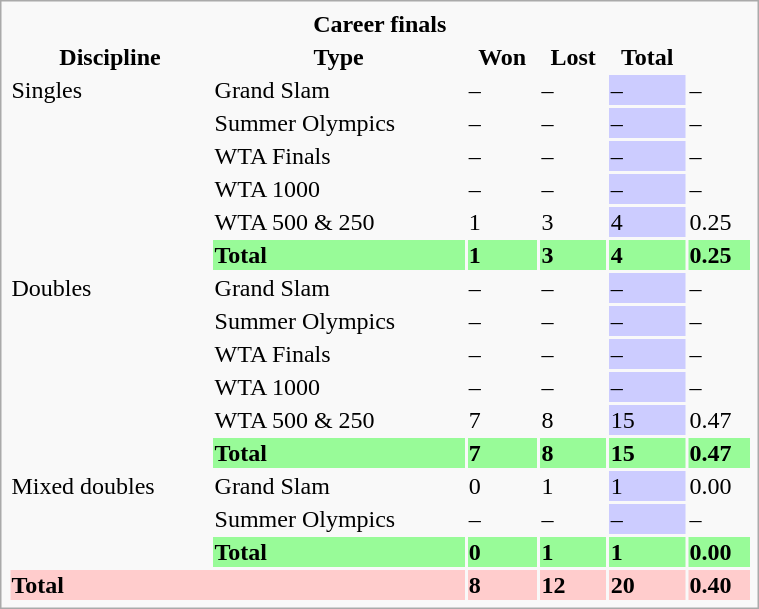<table class="infobox vcard vevent nowrap" width="40%">
<tr>
<th colspan="6">Career finals</th>
</tr>
<tr>
<th>Discipline</th>
<th>Type</th>
<th>Won</th>
<th>Lost</th>
<th>Total</th>
<th></th>
</tr>
<tr>
<td rowspan="6">Singles</td>
<td>Grand Slam</td>
<td>–</td>
<td>–</td>
<td bgcolor="CCCCFF">–</td>
<td>–</td>
</tr>
<tr>
<td>Summer Olympics</td>
<td>–</td>
<td>–</td>
<td bgcolor="CCCCFF">–</td>
<td>–</td>
</tr>
<tr>
<td>WTA Finals</td>
<td>–</td>
<td>–</td>
<td bgcolor="CCCCFF">–</td>
<td>–</td>
</tr>
<tr>
<td>WTA 1000</td>
<td>–</td>
<td>–</td>
<td bgcolor="CCCCFF">–</td>
<td>–</td>
</tr>
<tr>
<td>WTA 500 & 250</td>
<td>1</td>
<td>3</td>
<td bgcolor="CCCCFF">4</td>
<td>0.25</td>
</tr>
<tr bgcolor="98FB98">
<td><strong>Total</strong></td>
<td><strong>1</strong></td>
<td><strong>3</strong></td>
<td><strong>4</strong></td>
<td><strong>0.25</strong></td>
</tr>
<tr>
<td rowspan="6">Doubles</td>
<td>Grand Slam</td>
<td>–</td>
<td>–</td>
<td bgcolor="CCCCFF">–</td>
<td>–</td>
</tr>
<tr>
<td>Summer Olympics</td>
<td>–</td>
<td>–</td>
<td bgcolor="CCCCFF">–</td>
<td>–</td>
</tr>
<tr>
<td>WTA Finals</td>
<td>–</td>
<td>–</td>
<td bgcolor="CCCCFF">–</td>
<td>–</td>
</tr>
<tr>
<td>WTA 1000</td>
<td>–</td>
<td>–</td>
<td bgcolor="CCCCFF">–</td>
<td>–</td>
</tr>
<tr>
<td>WTA 500 & 250</td>
<td>7</td>
<td>8</td>
<td bgcolor="CCCCFF">15</td>
<td>0.47</td>
</tr>
<tr bgcolor="98FB98">
<td><strong>Total</strong></td>
<td><strong>7</strong></td>
<td><strong>8</strong></td>
<td><strong>15</strong></td>
<td><strong>0.47</strong></td>
</tr>
<tr>
<td rowspan=3>Mixed doubles</td>
<td>Grand Slam</td>
<td>0</td>
<td>1</td>
<td bgcolor=CCCCFF>1</td>
<td>0.00</td>
</tr>
<tr>
<td>Summer Olympics</td>
<td>–</td>
<td>–</td>
<td bgcolor=CCCCFF>–</td>
<td>–</td>
</tr>
<tr bgcolor=98FB98>
<td><strong>Total</strong></td>
<td><strong>0</strong></td>
<td><strong>1</strong></td>
<td><strong>1</strong></td>
<td><strong>0.00</strong></td>
</tr>
<tr bgcolor="FFCCCC">
<td colspan="2"><strong>Total</strong></td>
<td><strong>8</strong></td>
<td><strong>12</strong></td>
<td><strong>20</strong></td>
<td><strong>0.40</strong></td>
</tr>
</table>
